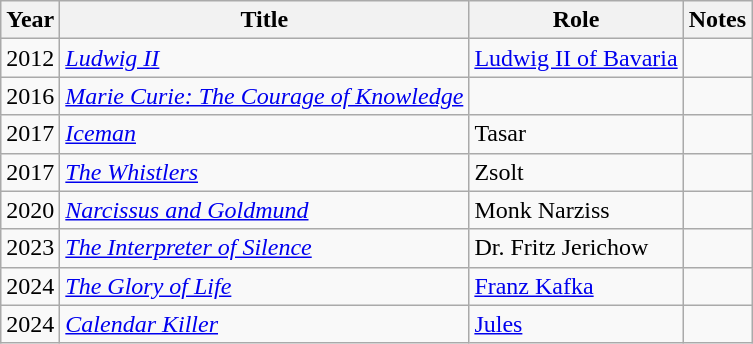<table class="wikitable sortable">
<tr>
<th>Year</th>
<th>Title</th>
<th>Role</th>
<th class="unsortable">Notes</th>
</tr>
<tr>
<td>2012</td>
<td><em><a href='#'>Ludwig II</a></em></td>
<td><a href='#'>Ludwig II of Bavaria</a></td>
<td></td>
</tr>
<tr>
<td>2016</td>
<td><em><a href='#'>Marie Curie: The Courage of Knowledge</a></em></td>
<td></td>
<td></td>
</tr>
<tr>
<td>2017</td>
<td><em><a href='#'>Iceman</a></em></td>
<td>Tasar</td>
<td></td>
</tr>
<tr>
<td>2017</td>
<td><em><a href='#'>The Whistlers</a></em></td>
<td>Zsolt</td>
<td></td>
</tr>
<tr>
<td>2020</td>
<td><em><a href='#'>Narcissus and Goldmund</a></em></td>
<td>Monk Narziss</td>
<td></td>
</tr>
<tr>
<td>2023</td>
<td><em><a href='#'>The Interpreter of Silence</a></em></td>
<td>Dr. Fritz Jerichow</td>
<td></td>
</tr>
<tr>
<td>2024</td>
<td><em><a href='#'>The Glory of Life</a></em></td>
<td><a href='#'>Franz Kafka</a></td>
<td></td>
</tr>
<tr>
<td>2024</td>
<td><em><a href='#'>Calendar Killer</a></em></td>
<td><a href='#'>Jules</a></td>
<td></td>
</tr>
</table>
